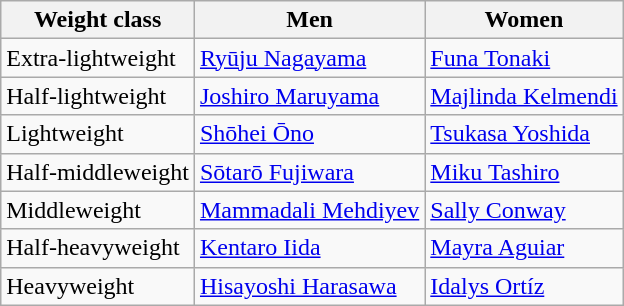<table class="wikitable">
<tr>
<th><strong>Weight class</strong></th>
<th><strong>Men</strong></th>
<th>Women</th>
</tr>
<tr>
<td>Extra-lightweight</td>
<td><a href='#'>Ryūju Nagayama</a></td>
<td><a href='#'>Funa Tonaki</a></td>
</tr>
<tr>
<td>Half-lightweight</td>
<td><a href='#'>Joshiro Maruyama</a></td>
<td><a href='#'>Majlinda Kelmendi</a></td>
</tr>
<tr>
<td>Lightweight</td>
<td><a href='#'>Shōhei Ōno</a></td>
<td><a href='#'>Tsukasa Yoshida</a></td>
</tr>
<tr>
<td>Half-middleweight</td>
<td><a href='#'>Sōtarō Fujiwara</a></td>
<td><a href='#'>Miku Tashiro</a></td>
</tr>
<tr>
<td>Middleweight</td>
<td><a href='#'>Mammadali Mehdiyev</a></td>
<td><a href='#'>Sally Conway</a></td>
</tr>
<tr>
<td>Half-heavyweight</td>
<td><a href='#'>Kentaro Iida</a></td>
<td><a href='#'>Mayra Aguiar</a></td>
</tr>
<tr>
<td>Heavyweight</td>
<td><a href='#'>Hisayoshi Harasawa</a></td>
<td><a href='#'>Idalys Ortíz</a></td>
</tr>
</table>
